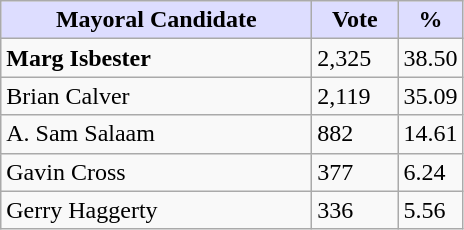<table class="wikitable">
<tr>
<th style="background:#ddf; width:200px;">Mayoral Candidate</th>
<th style="background:#ddf; width:50px;">Vote</th>
<th style="background:#ddf; width:30px;">%</th>
</tr>
<tr>
<td><strong>Marg Isbester</strong></td>
<td>2,325</td>
<td>38.50</td>
</tr>
<tr>
<td>Brian Calver</td>
<td>2,119</td>
<td>35.09</td>
</tr>
<tr>
<td>A. Sam Salaam</td>
<td>882</td>
<td>14.61</td>
</tr>
<tr>
<td>Gavin Cross</td>
<td>377</td>
<td>6.24</td>
</tr>
<tr>
<td>Gerry Haggerty</td>
<td>336</td>
<td>5.56</td>
</tr>
</table>
